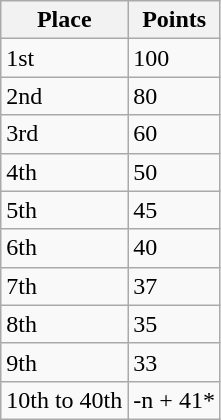<table class="wikitable">
<tr>
<th>Place</th>
<th>Points</th>
</tr>
<tr>
<td>1st</td>
<td>100</td>
</tr>
<tr>
<td>2nd</td>
<td>80</td>
</tr>
<tr>
<td>3rd</td>
<td>60</td>
</tr>
<tr>
<td>4th</td>
<td>50</td>
</tr>
<tr>
<td>5th</td>
<td>45</td>
</tr>
<tr>
<td>6th</td>
<td>40</td>
</tr>
<tr>
<td>7th</td>
<td>37</td>
</tr>
<tr>
<td>8th</td>
<td>35</td>
</tr>
<tr>
<td>9th</td>
<td>33</td>
</tr>
<tr>
<td>10th to 40th</td>
<td>-n + 41*</td>
</tr>
</table>
